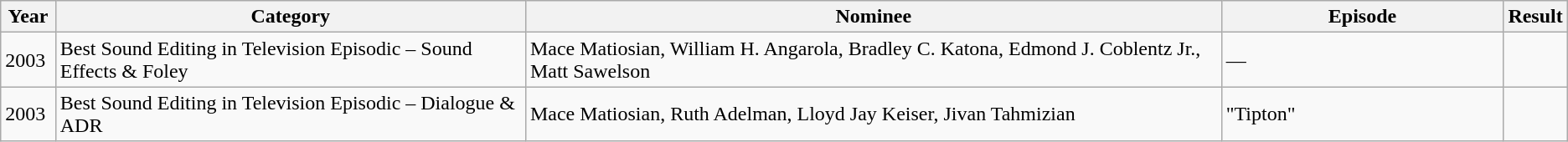<table class="wikitable">
<tr>
<th width="3.5%">Year</th>
<th width="30%">Category</th>
<th>Nominee</th>
<th width="18%">Episode</th>
<th width="3.5%">Result</th>
</tr>
<tr>
<td>2003</td>
<td>Best Sound Editing in Television Episodic – Sound Effects & Foley</td>
<td>Mace Matiosian, William H. Angarola, Bradley C. Katona, Edmond J. Coblentz Jr., Matt Sawelson</td>
<td>—</td>
<td></td>
</tr>
<tr>
<td>2003</td>
<td>Best Sound Editing in Television Episodic – Dialogue & ADR</td>
<td>Mace Matiosian, Ruth Adelman, Lloyd Jay Keiser, Jivan Tahmizian</td>
<td>"Tipton"</td>
<td></td>
</tr>
</table>
